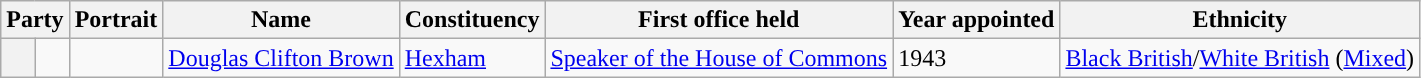<table class="wikitable sortable">
<tr>
<th colspan=2>Party</th>
<th>Portrait</th>
<th>Name</th>
<th>Constituency</th>
<th>First office held</th>
<th>Year appointed</th>
<th>Ethnicity</th>
</tr>
<tr>
<th style="background-color: "></th>
<td></td>
<td></td>
<td><a href='#'>Douglas Clifton Brown</a></td>
<td><a href='#'>Hexham</a></td>
<td><a href='#'>Speaker of the House of Commons</a></td>
<td>1943</td>
<td><a href='#'>Black British</a>/<a href='#'>White British</a> (<a href='#'>Mixed</a>)</td>
</tr>
</table>
